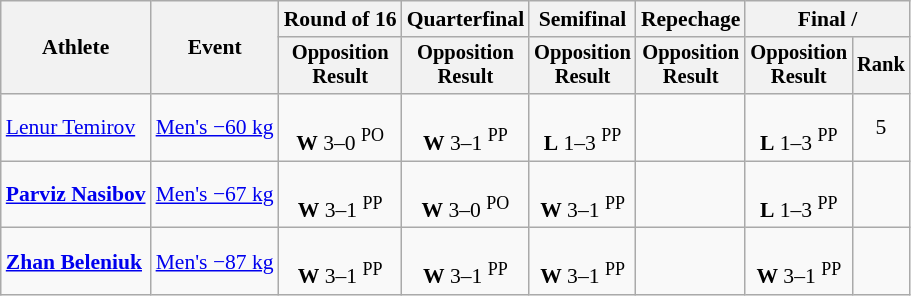<table class="wikitable" style="font-size:90%">
<tr>
<th rowspan=2>Athlete</th>
<th rowspan=2>Event</th>
<th>Round of 16</th>
<th>Quarterfinal</th>
<th>Semifinal</th>
<th>Repechage</th>
<th colspan=2>Final / </th>
</tr>
<tr style="font-size: 95%">
<th>Opposition<br>Result</th>
<th>Opposition<br>Result</th>
<th>Opposition<br>Result</th>
<th>Opposition<br>Result</th>
<th>Opposition<br>Result</th>
<th>Rank</th>
</tr>
<tr align=center>
<td align=left><a href='#'>Lenur Temirov</a></td>
<td align=left><a href='#'>Men's −60 kg</a></td>
<td><br><strong>W</strong> 3–0 <sup>PO</sup></td>
<td><br><strong>W</strong> 3–1 <sup>PP</sup></td>
<td><br><strong>L</strong> 1–3 <sup>PP</sup></td>
<td></td>
<td><br><strong>L</strong> 1–3 <sup>PP</sup></td>
<td>5</td>
</tr>
<tr align=center>
<td align=left><strong><a href='#'>Parviz Nasibov</a></strong></td>
<td align=left><a href='#'>Men's −67 kg</a></td>
<td><br><strong>W</strong> 3–1 <sup>PP</sup></td>
<td><br><strong>W</strong> 3–0 <sup>PO</sup></td>
<td><br><strong>W</strong> 3–1 <sup>PP</sup></td>
<td></td>
<td><br><strong>L</strong> 1–3 <sup>PP</sup></td>
<td></td>
</tr>
<tr align=center>
<td align=left><strong><a href='#'>Zhan Beleniuk</a></strong></td>
<td align=left><a href='#'>Men's −87 kg</a></td>
<td><br><strong>W</strong> 3–1 <sup>PP</sup></td>
<td><br><strong>W</strong> 3–1 <sup>PP</sup></td>
<td><br><strong>W</strong> 3–1 <sup>PP</sup></td>
<td></td>
<td><br><strong>W</strong> 3–1 <sup>PP</sup></td>
<td></td>
</tr>
</table>
